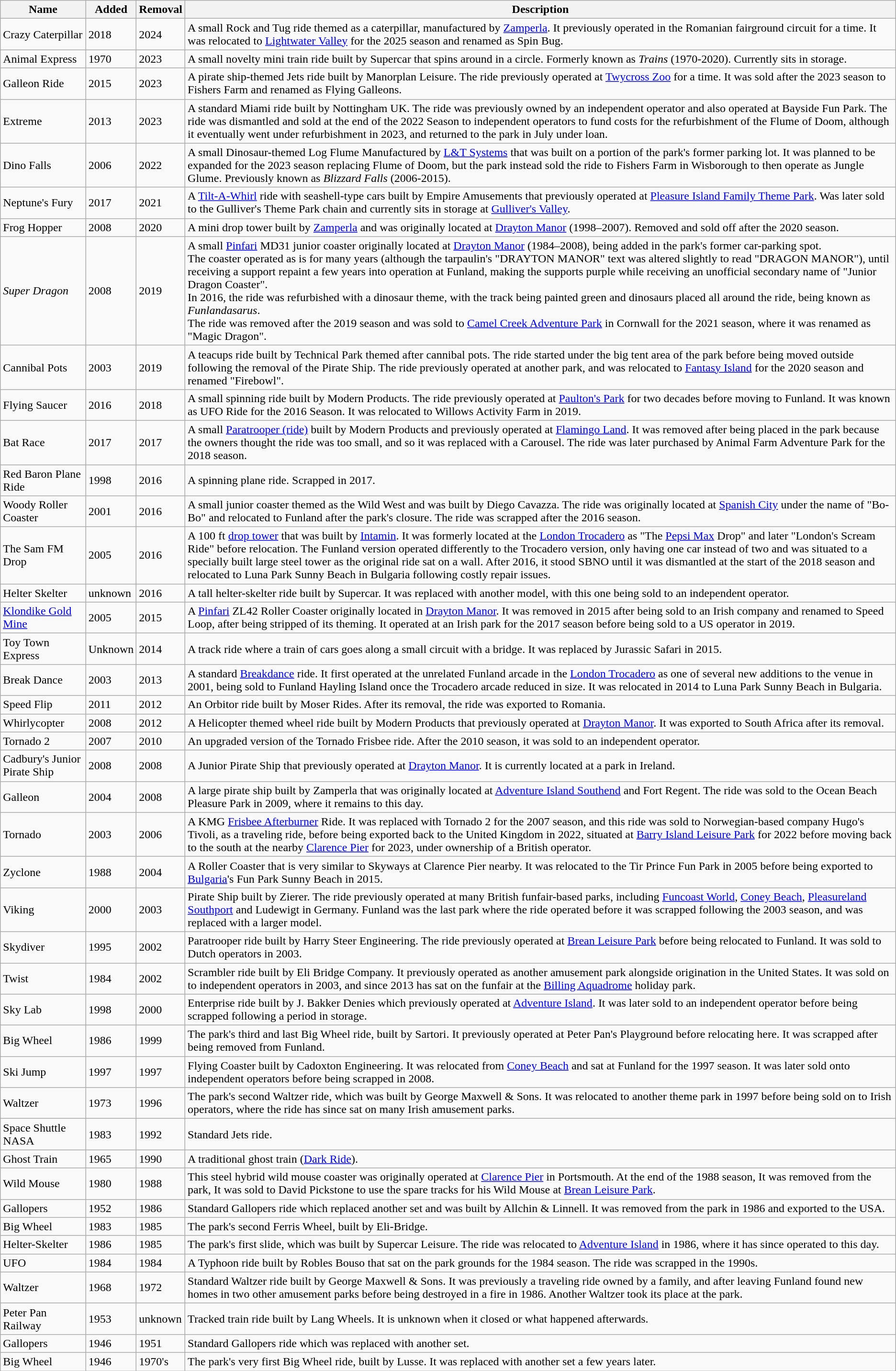<table class="wikitable">
<tr>
<th>Name</th>
<th>Added</th>
<th>Removal</th>
<th>Description</th>
</tr>
<tr>
<td>Crazy Caterpillar</td>
<td>2018</td>
<td>2024</td>
<td>A small Rock and Tug ride themed as a caterpillar, manufactured by <a href='#'>Zamperla</a>. It previously operated in the Romanian fairground circuit for a time. It was relocated to <a href='#'>Lightwater Valley</a> for the 2025 season and renamed as Spin Bug.</td>
</tr>
<tr>
<td>Animal Express</td>
<td>1970</td>
<td>2023</td>
<td>A small novelty mini train ride built by Supercar that spins around in a circle. Formerly known as <em>Trains</em> (1970-2020). Currently sits in storage.</td>
</tr>
<tr>
<td>Galleon Ride</td>
<td>2015</td>
<td>2023</td>
<td>A pirate ship-themed Jets ride built by Manorplan Leisure. The ride previously operated at <a href='#'>Twycross Zoo</a> for a time. It was sold after the 2023 season to Fishers Farm and renamed as Flying Galleons.</td>
</tr>
<tr>
<td>Extreme</td>
<td>2013</td>
<td>2023</td>
<td>A standard Miami ride built by Nottingham UK. The ride was previously owned by an independent operator and also operated at Bayside Fun Park. The ride was dismantled and sold at the end of the 2022 Season to independent operators to fund costs for the refurbishment of the Flume of Doom, although it eventually went under refurbishment in 2023, and returned to the park in July under loan.</td>
</tr>
<tr>
<td>Dino Falls</td>
<td>2006</td>
<td>2022</td>
<td>A small Dinosaur-themed Log Flume Manufactured by <a href='#'>L&T Systems</a> that was built on a portion of the park's former parking lot. It was planned to be expanded for the 2023 season replacing Flume of Doom, but the park instead sold the ride to Fishers Farm in Wisborough to then operate as Jungle Glume. Previously known as <em>Blizzard Falls</em> (2006-2015).</td>
</tr>
<tr>
<td>Neptune's Fury</td>
<td>2017</td>
<td>2021</td>
<td>A <a href='#'>Tilt-A-Whirl</a> ride with seashell-type cars built by Empire Amusements that previously operated at <a href='#'>Pleasure Island Family Theme Park</a>. Was later sold to the Gulliver's Theme Park chain and currently sits in storage at <a href='#'>Gulliver's Valley</a>.</td>
</tr>
<tr>
<td>Frog Hopper</td>
<td>2008</td>
<td>2020</td>
<td>A mini drop tower built by <a href='#'>Zamperla</a> and was originally located at <a href='#'>Drayton Manor</a> (1998–2007). Removed and sold off after the 2020 season.</td>
</tr>
<tr>
<td><em>Super Dragon</em></td>
<td>2008</td>
<td>2019</td>
<td>A small <a href='#'>Pinfari</a> MD31 junior coaster originally located at <a href='#'>Drayton Manor</a> (1984–2008), being added in the park's former car-parking spot.<br>The coaster operated as is for many years (although the tarpaulin's "DRAYTON MANOR" text was altered slightly to read "DRAGON MANOR"), until receiving a support repaint a few years into operation at Funland, making the supports purple while receiving an unofficial secondary name of "Junior Dragon Coaster".<br>In 2016, the ride was refurbished with a dinosaur theme, with the track being painted green and dinosaurs placed all around the ride, being known as <em>Funlandasarus</em>.<br>The ride was removed after the 2019 season and was sold to <a href='#'>Camel Creek Adventure Park</a> in Cornwall for the 2021 season, where it was renamed as "Magic Dragon".</td>
</tr>
<tr>
<td>Cannibal Pots</td>
<td>2003</td>
<td>2019</td>
<td>A teacups ride built by Technical Park themed after cannibal pots. The ride started under the big tent area of the park before being moved outside following the removal of the Pirate Ship. The ride previously operated at another park, and was relocated to <a href='#'>Fantasy Island</a> for the 2020 season and renamed "Firebowl".</td>
</tr>
<tr>
<td>Flying Saucer</td>
<td>2016</td>
<td>2018</td>
<td>A small spinning ride built by Modern Products. The ride previously operated at <a href='#'>Paulton's Park</a> for two decades before moving to Funland. It was known as UFO Ride for the 2016 Season. It was relocated to Willows Activity Farm in 2019.</td>
</tr>
<tr>
<td>Bat Race</td>
<td>2017</td>
<td>2017</td>
<td>A small <a href='#'>Paratrooper (ride)</a> built by Modern Products and previously operated at <a href='#'>Flamingo Land</a>. It was removed after being placed in the park because the owners thought the ride was too small, and so it was replaced with a Carousel. The ride was later purchased by Animal Farm Adventure Park for the 2018 season.</td>
</tr>
<tr>
<td>Red Baron Plane Ride</td>
<td>1998</td>
<td>2016</td>
<td>A spinning plane ride. Scrapped in 2017.</td>
</tr>
<tr>
<td>Woody Roller Coaster</td>
<td>2001</td>
<td>2016</td>
<td>A small junior coaster themed as the Wild West and was built by  Diego Cavazza. The ride was originally located at <a href='#'>Spanish City</a> under the name of "Bo-Bo" and relocated to Funland after the park's closure. The ride was scrapped after the 2016 season.</td>
</tr>
<tr>
<td>The Sam FM Drop</td>
<td>2005</td>
<td>2016</td>
<td>A 100 ft <a href='#'>drop tower</a> that was built by <a href='#'>Intamin</a>. It was formerly located at the <a href='#'>London Trocadero</a> as "The <a href='#'>Pepsi Max</a> Drop" and later "London's Scream Ride" before relocation. The Funland version operated differently to the Trocadero version, only having one car instead of two and was situated to a specially built large steel tower as the original ride sat on a wall. After 2016, it stood SBNO until it was dismantled at the start of the 2018 season and relocated to Luna Park Sunny Beach in Bulgaria following costly repair issues.</td>
</tr>
<tr>
<td>Helter Skelter</td>
<td>unknown</td>
<td>2016</td>
<td>A tall helter-skelter ride built by Supercar. It was replaced with another model, with this one being sold to an independent operator.</td>
</tr>
<tr>
<td><a href='#'>Klondike Gold Mine</a></td>
<td>2005</td>
<td>2015</td>
<td>A <a href='#'>Pinfari</a> ZL42 Roller Coaster originally located in <a href='#'>Drayton Manor</a>. It was removed in 2015 after being sold to an Irish company and renamed to Speed Loop, after being stripped of its theming. It operated at an Irish park for the 2017 season before being sold to a US operator in 2019.</td>
</tr>
<tr>
<td>Toy Town Express</td>
<td>Unknown</td>
<td>2014</td>
<td>A track ride where a train of cars goes along a small circuit with a bridge. It was replaced by Jurassic Safari in 2015.</td>
</tr>
<tr>
<td>Break Dance</td>
<td>2003</td>
<td>2013</td>
<td>A standard <a href='#'>Breakdance</a> ride. It first operated at the unrelated Funland arcade in the <a href='#'>London Trocadero</a> as one of several new additions to the venue in 2001, being sold to Funland Hayling Island once the Trocadero arcade reduced in size. It was relocated in 2014 to Luna Park Sunny Beach in Bulgaria.</td>
</tr>
<tr>
<td>Speed Flip</td>
<td>2011</td>
<td>2012</td>
<td>An Orbitor ride built by Moser Rides. After its removal, the ride was exported to Romania.</td>
</tr>
<tr>
<td>Whirlycopter</td>
<td>2008</td>
<td>2012</td>
<td>A Helicopter themed wheel ride built by Modern Products that previously operated at <a href='#'>Drayton Manor</a>. It was exported to South Africa after its removal.</td>
</tr>
<tr>
<td>Tornado 2</td>
<td>2007</td>
<td>2010</td>
<td>An upgraded version of the Tornado Frisbee ride. After the 2010 season, it was sold to an independent operator.</td>
</tr>
<tr>
<td>Cadbury's Junior Pirate Ship</td>
<td>2008</td>
<td>2008</td>
<td>A Junior Pirate Ship that previously operated at <a href='#'>Drayton Manor</a>. It is currently located at a park in Ireland.</td>
</tr>
<tr>
<td>Galleon</td>
<td>2004</td>
<td>2008</td>
<td>A large pirate ship built by Zamperla that was originally located at <a href='#'>Adventure Island Southend</a> and Fort Regent. The ride was sold to the Ocean Beach Pleasure Park in 2009, where it remains to this day.</td>
</tr>
<tr>
<td>Tornado</td>
<td>2003</td>
<td>2006</td>
<td>A KMG <a href='#'>Frisbee Afterburner</a> Ride. It was replaced with Tornado 2 for the 2007 season, and this ride was sold to Norwegian-based company Hugo's Tivoli, as a traveling ride, before being exported back to the United Kingdom in 2022, situated at <a href='#'>Barry Island Leisure Park</a> for 2022 before moving back to the south at the nearby <a href='#'>Clarence Pier</a> for 2023, under ownership of a British operator.</td>
</tr>
<tr>
<td>Zyclone</td>
<td>1988</td>
<td>2004</td>
<td>A Roller Coaster that is very similar to Skyways at Clarence Pier nearby. It was relocated to the Tir Prince Fun Park in 2005 before being exported to <a href='#'>Bulgaria</a>'s Fun Park Sunny Beach in 2015.</td>
</tr>
<tr>
<td>Viking</td>
<td>2000</td>
<td>2003</td>
<td>Pirate Ship built by Zierer. The ride previously operated at many British funfair-based parks, including <a href='#'>Funcoast World</a>, <a href='#'>Coney Beach</a>, <a href='#'>Pleasureland Southport</a> and Ludewigt in Germany. Funland was the last park where the ride operated before it was scrapped following the 2003 season, and was replaced with a larger model.</td>
</tr>
<tr>
<td>Skydiver</td>
<td>1995</td>
<td>2002</td>
<td>Paratrooper ride built by Harry Steer Engineering. The ride previously operated at <a href='#'>Brean Leisure Park</a> before being relocated to Funland. It was sold to Dutch operators in 2003.</td>
</tr>
<tr>
<td>Twist</td>
<td>1984</td>
<td>2002</td>
<td>Scrambler ride built by Eli Bridge Company. It previously operated as another amusement park alongside origination in the United States. It was sold on to independent operators in 2003, and since 2013 has sat on the funfair at the <a href='#'>Billing Aquadrome</a> holiday park.</td>
</tr>
<tr>
<td>Sky Lab</td>
<td>1998</td>
<td>2000</td>
<td>Enterprise ride built by J. Bakker Denies which previously operated at <a href='#'>Adventure Island</a>. It was later sold to an independent operator before being scrapped following a period in storage.</td>
</tr>
<tr>
<td>Big Wheel</td>
<td>1986</td>
<td>1999</td>
<td>The park's third and last Big Wheel ride, built by Sartori. It previously operated at Peter Pan's Playground before relocating here. It was scrapped after being removed from Funland.</td>
</tr>
<tr>
<td>Ski Jump</td>
<td>1997</td>
<td>1997</td>
<td>Flying Coaster built by Cadoxton Engineering. It was relocated from <a href='#'>Coney Beach</a> and sat at Funland for the 1997 season. It was later sold onto independent operators before being scrapped in 2008.</td>
</tr>
<tr>
<td>Waltzer</td>
<td>1973</td>
<td>1996</td>
<td>The park's second Waltzer ride, which was built by George Maxwell & Sons. It was relocated to another theme park in 1997 before being sold on to Irish operators, where the ride has since sat on many Irish amusement parks.</td>
</tr>
<tr>
<td>Space Shuttle NASA</td>
<td>1983</td>
<td>1992</td>
<td>Standard Jets ride.</td>
</tr>
<tr>
<td>Ghost Train</td>
<td>1965</td>
<td>1990</td>
<td>A traditional ghost train (<a href='#'>Dark Ride</a>).</td>
</tr>
<tr>
<td>Wild Mouse</td>
<td>1980</td>
<td>1988</td>
<td>This steel hybrid wild mouse coaster was originally operated at <a href='#'>Clarence Pier</a> in Portsmouth. At the end of the 1988 season, It was removed from the park, It was sold to David Pickstone to use the spare tracks for his Wild Mouse at <a href='#'>Brean Leisure Park</a>.</td>
</tr>
<tr>
<td>Gallopers</td>
<td>1952</td>
<td>1986</td>
<td>Standard Gallopers ride which replaced another set and was built by Allchin & Linnell. It was removed from the park in 1986 and exported to the USA.</td>
</tr>
<tr>
<td>Big Wheel</td>
<td>1983</td>
<td>1985</td>
<td>The park's second Ferris Wheel, built by Eli-Bridge.</td>
</tr>
<tr>
<td>Helter-Skelter</td>
<td>1986</td>
<td>1985</td>
<td>The park's first slide, which was built by Supercar Leisure. The ride was relocated to <a href='#'>Adventure Island</a> in 1986, where it has since operated to this day.</td>
</tr>
<tr>
<td>UFO</td>
<td>1984</td>
<td>1984</td>
<td>A Typhoon ride built by Robles Bouso that sat on the park grounds for the 1984 season. The ride was scrapped in the 1990s.</td>
</tr>
<tr>
<td>Waltzer</td>
<td>1968</td>
<td>1972</td>
<td>Standard Waltzer ride built by George Maxwell & Sons. It was previously a traveling ride owned by a family, and after leaving Funland found new homes in two other amusement parks before being destroyed in a fire in 1986. Another Waltzer took its place at the park.</td>
</tr>
<tr>
<td>Peter Pan Railway</td>
<td>1953</td>
<td>unknown</td>
<td>Tracked train ride built by Lang Wheels. It is unknown when it closed or what happened afterwards.</td>
</tr>
<tr>
<td>Gallopers</td>
<td>1946</td>
<td>1951</td>
<td>Standard Gallopers ride which was replaced with another set.</td>
</tr>
<tr>
<td>Big Wheel</td>
<td>1946</td>
<td>1970's</td>
<td>The park's very first Big Wheel ride, built by Lusse. It was replaced with another set a few years later.</td>
</tr>
</table>
